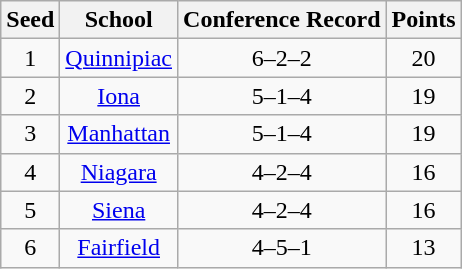<table class="wikitable" style="text-align:center">
<tr>
<th>Seed</th>
<th>School</th>
<th>Conference Record</th>
<th>Points</th>
</tr>
<tr>
<td>1</td>
<td><a href='#'>Quinnipiac</a></td>
<td>6–2–2</td>
<td>20</td>
</tr>
<tr>
<td>2</td>
<td><a href='#'>Iona</a></td>
<td>5–1–4</td>
<td>19</td>
</tr>
<tr>
<td>3</td>
<td><a href='#'>Manhattan</a></td>
<td>5–1–4</td>
<td>19</td>
</tr>
<tr>
<td>4</td>
<td><a href='#'>Niagara</a></td>
<td>4–2–4</td>
<td>16</td>
</tr>
<tr>
<td>5</td>
<td><a href='#'>Siena</a></td>
<td>4–2–4</td>
<td>16</td>
</tr>
<tr>
<td>6</td>
<td><a href='#'>Fairfield</a></td>
<td>4–5–1</td>
<td>13</td>
</tr>
</table>
